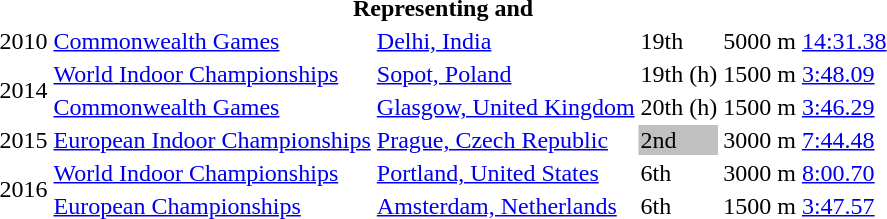<table>
<tr>
<th colspan="6">Representing  and </th>
</tr>
<tr>
<td>2010</td>
<td><a href='#'>Commonwealth Games</a></td>
<td><a href='#'>Delhi, India</a></td>
<td>19th</td>
<td>5000 m</td>
<td><a href='#'>14:31.38</a></td>
</tr>
<tr>
<td rowspan=2>2014</td>
<td><a href='#'>World Indoor Championships</a></td>
<td><a href='#'>Sopot, Poland</a></td>
<td>19th (h)</td>
<td>1500 m</td>
<td><a href='#'>3:48.09</a></td>
</tr>
<tr>
<td><a href='#'>Commonwealth Games</a></td>
<td><a href='#'>Glasgow, United Kingdom</a></td>
<td>20th (h)</td>
<td>1500 m</td>
<td><a href='#'>3:46.29</a></td>
</tr>
<tr>
<td>2015</td>
<td><a href='#'>European Indoor Championships</a></td>
<td><a href='#'>Prague, Czech Republic</a></td>
<td bgcolor=silver>2nd</td>
<td>3000 m</td>
<td><a href='#'>7:44.48</a></td>
</tr>
<tr>
<td rowspan=2>2016</td>
<td><a href='#'>World Indoor Championships</a></td>
<td><a href='#'>Portland, United States</a></td>
<td>6th</td>
<td>3000 m</td>
<td><a href='#'>8:00.70</a></td>
</tr>
<tr>
<td><a href='#'>European Championships</a></td>
<td><a href='#'>Amsterdam, Netherlands</a></td>
<td>6th</td>
<td>1500 m</td>
<td><a href='#'>3:47.57</a></td>
</tr>
</table>
